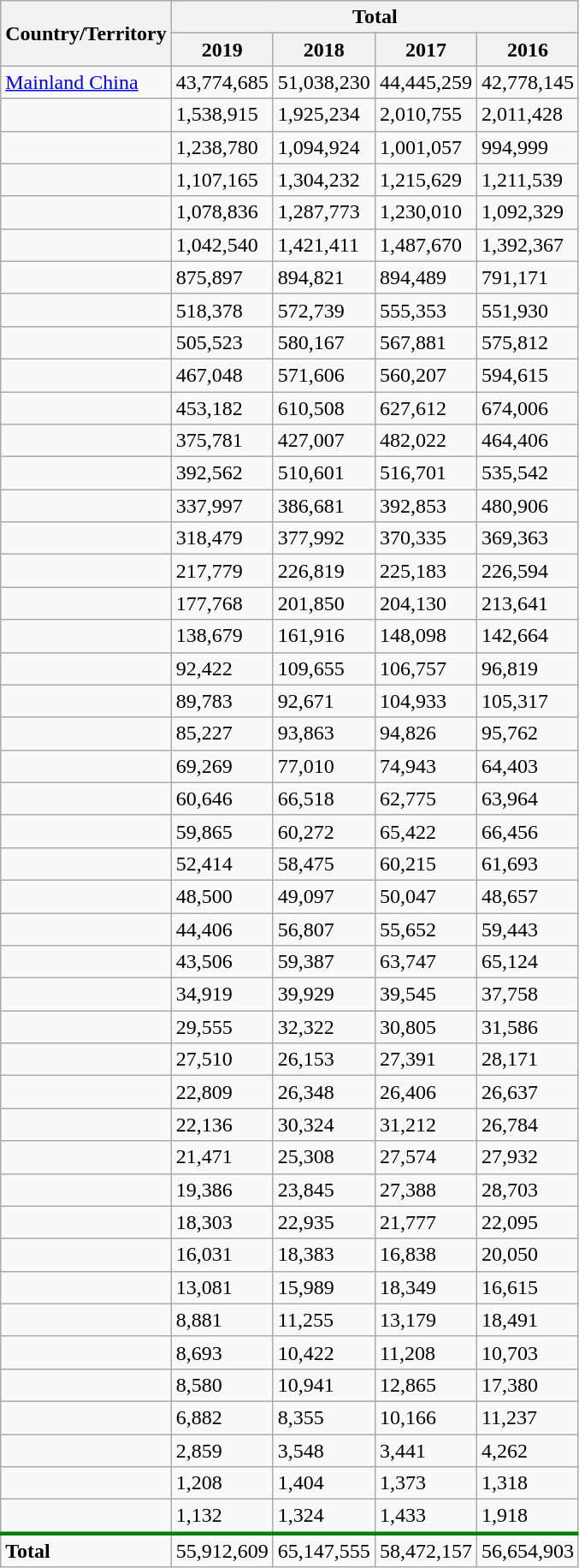<table class="wikitable sortable">
<tr>
<th rowspan="2">Country/Territory</th>
<th colspan="4">Total</th>
</tr>
<tr>
<th>2019</th>
<th>2018</th>
<th>2017</th>
<th>2016</th>
</tr>
<tr>
<td> <a href='#'>Mainland China</a></td>
<td>43,774,685</td>
<td>51,038,230</td>
<td>44,445,259</td>
<td>42,778,145</td>
</tr>
<tr>
<td></td>
<td>1,538,915</td>
<td>1,925,234</td>
<td>2,010,755</td>
<td>2,011,428</td>
</tr>
<tr>
<td></td>
<td>1,238,780</td>
<td>1,094,924</td>
<td>1,001,057</td>
<td>994,999</td>
</tr>
<tr>
<td></td>
<td>1,107,165</td>
<td>1,304,232</td>
<td>1,215,629</td>
<td>1,211,539</td>
</tr>
<tr>
<td></td>
<td>1,078,836</td>
<td>1,287,773</td>
<td>1,230,010</td>
<td>1,092,329</td>
</tr>
<tr>
<td></td>
<td>1,042,540</td>
<td>1,421,411</td>
<td>1,487,670</td>
<td>1,392,367</td>
</tr>
<tr>
<td></td>
<td>875,897</td>
<td>894,821</td>
<td>894,489</td>
<td>791,171</td>
</tr>
<tr>
<td></td>
<td>518,378</td>
<td>572,739</td>
<td>555,353</td>
<td>551,930</td>
</tr>
<tr>
<td></td>
<td>505,523</td>
<td>580,167</td>
<td>567,881</td>
<td>575,812</td>
</tr>
<tr>
<td></td>
<td>467,048</td>
<td>571,606</td>
<td>560,207</td>
<td>594,615</td>
</tr>
<tr>
<td></td>
<td>453,182</td>
<td>610,508</td>
<td>627,612</td>
<td>674,006</td>
</tr>
<tr>
<td></td>
<td>375,781</td>
<td>427,007</td>
<td>482,022</td>
<td>464,406</td>
</tr>
<tr>
<td></td>
<td>392,562</td>
<td>510,601</td>
<td>516,701</td>
<td>535,542</td>
</tr>
<tr>
<td></td>
<td>337,997</td>
<td>386,681</td>
<td>392,853</td>
<td>480,906</td>
</tr>
<tr>
<td></td>
<td>318,479</td>
<td>377,992</td>
<td>370,335</td>
<td>369,363</td>
</tr>
<tr>
<td></td>
<td>217,779</td>
<td>226,819</td>
<td>225,183</td>
<td>226,594</td>
</tr>
<tr>
<td></td>
<td>177,768</td>
<td>201,850</td>
<td>204,130</td>
<td>213,641</td>
</tr>
<tr>
<td></td>
<td>138,679</td>
<td>161,916</td>
<td>148,098</td>
<td>142,664</td>
</tr>
<tr>
<td></td>
<td>92,422</td>
<td>109,655</td>
<td>106,757</td>
<td>96,819</td>
</tr>
<tr>
<td></td>
<td>89,783</td>
<td>92,671</td>
<td>104,933</td>
<td>105,317</td>
</tr>
<tr>
<td></td>
<td>85,227</td>
<td>93,863</td>
<td>94,826</td>
<td>95,762</td>
</tr>
<tr>
<td></td>
<td>69,269</td>
<td>77,010</td>
<td>74,943</td>
<td>64,403</td>
</tr>
<tr>
<td></td>
<td>60,646</td>
<td>66,518</td>
<td>62,775</td>
<td>63,964</td>
</tr>
<tr>
<td></td>
<td>59,865</td>
<td>60,272</td>
<td>65,422</td>
<td>66,456</td>
</tr>
<tr>
<td></td>
<td>52,414</td>
<td>58,475</td>
<td>60,215</td>
<td>61,693</td>
</tr>
<tr>
<td></td>
<td>48,500</td>
<td>49,097</td>
<td>50,047</td>
<td>48,657</td>
</tr>
<tr>
<td></td>
<td>44,406</td>
<td>56,807</td>
<td>55,652</td>
<td>59,443</td>
</tr>
<tr>
<td></td>
<td>43,506</td>
<td>59,387</td>
<td>63,747</td>
<td>65,124</td>
</tr>
<tr>
<td></td>
<td>34,919</td>
<td>39,929</td>
<td>39,545</td>
<td>37,758</td>
</tr>
<tr>
<td></td>
<td>29,555</td>
<td>32,322</td>
<td>30,805</td>
<td>31,586</td>
</tr>
<tr>
<td></td>
<td>27,510</td>
<td>26,153</td>
<td>27,391</td>
<td>28,171</td>
</tr>
<tr>
<td></td>
<td>22,809</td>
<td>26,348</td>
<td>26,406</td>
<td>26,637</td>
</tr>
<tr>
<td></td>
<td>22,136</td>
<td>30,324</td>
<td>31,212</td>
<td>26,784</td>
</tr>
<tr>
<td></td>
<td>21,471</td>
<td>25,308</td>
<td>27,574</td>
<td>27,932</td>
</tr>
<tr>
<td></td>
<td>19,386</td>
<td>23,845</td>
<td>27,388</td>
<td>28,703</td>
</tr>
<tr>
<td></td>
<td>18,303</td>
<td>22,935</td>
<td>21,777</td>
<td>22,095</td>
</tr>
<tr>
<td></td>
<td>16,031</td>
<td>18,383</td>
<td>16,838</td>
<td>20,050</td>
</tr>
<tr>
<td></td>
<td>13,081</td>
<td>15,989</td>
<td>18,349</td>
<td>16,615</td>
</tr>
<tr>
<td></td>
<td>8,881</td>
<td>11,255</td>
<td>13,179</td>
<td>18,491</td>
</tr>
<tr>
<td></td>
<td>8,693</td>
<td>10,422</td>
<td>11,208</td>
<td>10,703</td>
</tr>
<tr>
<td></td>
<td>8,580</td>
<td>10,941</td>
<td>12,865</td>
<td>17,380</td>
</tr>
<tr>
<td></td>
<td>6,882</td>
<td>8,355</td>
<td>10,166</td>
<td>11,237</td>
</tr>
<tr>
<td></td>
<td>2,859</td>
<td>3,548</td>
<td>3,441</td>
<td>4,262</td>
</tr>
<tr>
<td></td>
<td>1,208</td>
<td>1,404</td>
<td>1,373</td>
<td>1,318</td>
</tr>
<tr>
<td></td>
<td>1,132</td>
<td>1,324</td>
<td>1,433</td>
<td>1,918</td>
</tr>
<tr style="border-top:3px solid green;">
<td><strong>Total</strong></td>
<td>55,912,609</td>
<td>65,147,555</td>
<td>58,472,157</td>
<td>56,654,903</td>
</tr>
</table>
